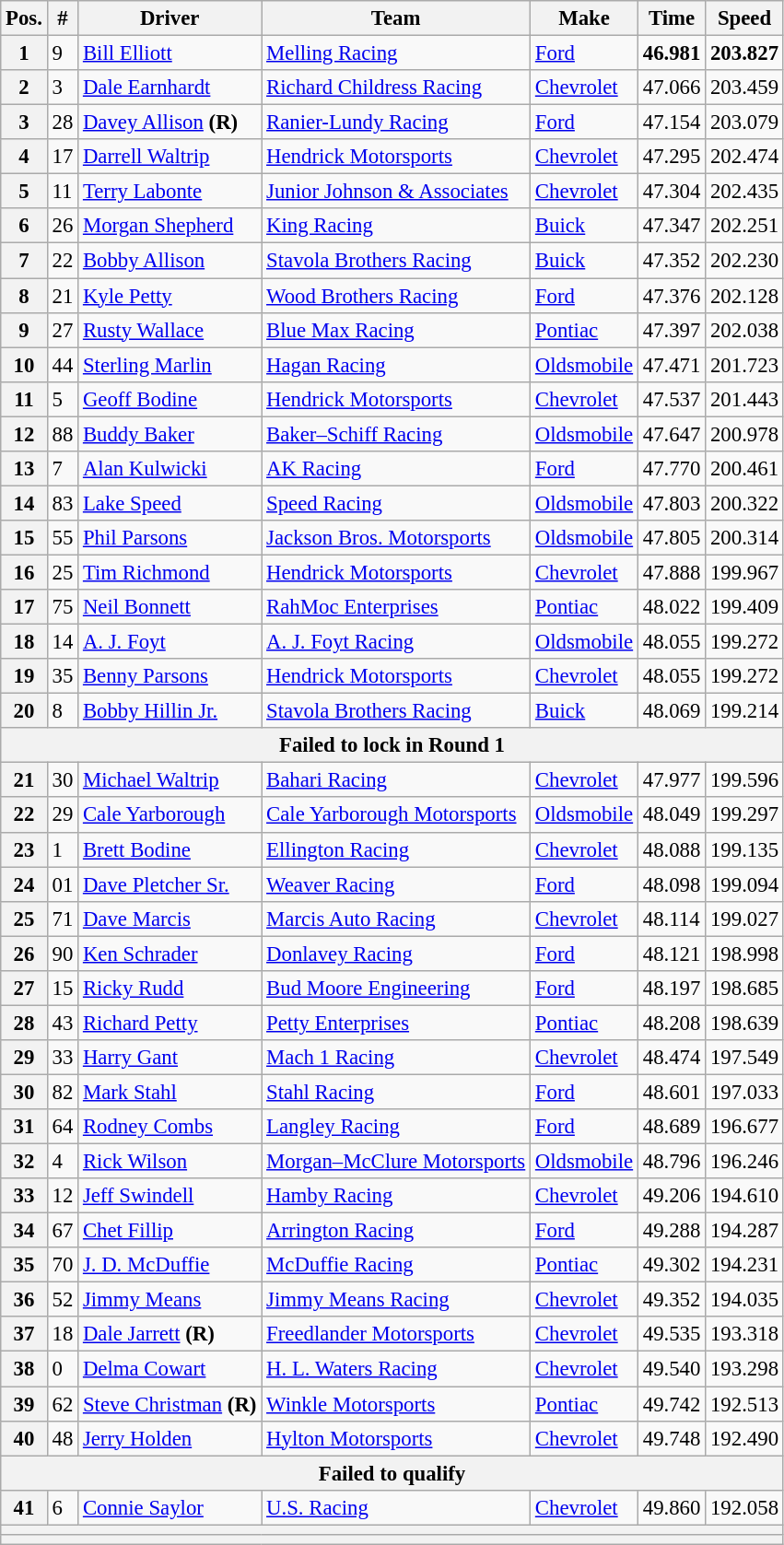<table class="wikitable" style="font-size:95%">
<tr>
<th>Pos.</th>
<th>#</th>
<th>Driver</th>
<th>Team</th>
<th>Make</th>
<th>Time</th>
<th>Speed</th>
</tr>
<tr>
<th>1</th>
<td>9</td>
<td><a href='#'>Bill Elliott</a></td>
<td><a href='#'>Melling Racing</a></td>
<td><a href='#'>Ford</a></td>
<td><strong>46.981</strong></td>
<td><strong>203.827</strong></td>
</tr>
<tr>
<th>2</th>
<td>3</td>
<td><a href='#'>Dale Earnhardt</a></td>
<td><a href='#'>Richard Childress Racing</a></td>
<td><a href='#'>Chevrolet</a></td>
<td>47.066</td>
<td>203.459</td>
</tr>
<tr>
<th>3</th>
<td>28</td>
<td><a href='#'>Davey Allison</a> <strong>(R)</strong></td>
<td><a href='#'>Ranier-Lundy Racing</a></td>
<td><a href='#'>Ford</a></td>
<td>47.154</td>
<td>203.079</td>
</tr>
<tr>
<th>4</th>
<td>17</td>
<td><a href='#'>Darrell Waltrip</a></td>
<td><a href='#'>Hendrick Motorsports</a></td>
<td><a href='#'>Chevrolet</a></td>
<td>47.295</td>
<td>202.474</td>
</tr>
<tr>
<th>5</th>
<td>11</td>
<td><a href='#'>Terry Labonte</a></td>
<td><a href='#'>Junior Johnson & Associates</a></td>
<td><a href='#'>Chevrolet</a></td>
<td>47.304</td>
<td>202.435</td>
</tr>
<tr>
<th>6</th>
<td>26</td>
<td><a href='#'>Morgan Shepherd</a></td>
<td><a href='#'>King Racing</a></td>
<td><a href='#'>Buick</a></td>
<td>47.347</td>
<td>202.251</td>
</tr>
<tr>
<th>7</th>
<td>22</td>
<td><a href='#'>Bobby Allison</a></td>
<td><a href='#'>Stavola Brothers Racing</a></td>
<td><a href='#'>Buick</a></td>
<td>47.352</td>
<td>202.230</td>
</tr>
<tr>
<th>8</th>
<td>21</td>
<td><a href='#'>Kyle Petty</a></td>
<td><a href='#'>Wood Brothers Racing</a></td>
<td><a href='#'>Ford</a></td>
<td>47.376</td>
<td>202.128</td>
</tr>
<tr>
<th>9</th>
<td>27</td>
<td><a href='#'>Rusty Wallace</a></td>
<td><a href='#'>Blue Max Racing</a></td>
<td><a href='#'>Pontiac</a></td>
<td>47.397</td>
<td>202.038</td>
</tr>
<tr>
<th>10</th>
<td>44</td>
<td><a href='#'>Sterling Marlin</a></td>
<td><a href='#'>Hagan Racing</a></td>
<td><a href='#'>Oldsmobile</a></td>
<td>47.471</td>
<td>201.723</td>
</tr>
<tr>
<th>11</th>
<td>5</td>
<td><a href='#'>Geoff Bodine</a></td>
<td><a href='#'>Hendrick Motorsports</a></td>
<td><a href='#'>Chevrolet</a></td>
<td>47.537</td>
<td>201.443</td>
</tr>
<tr>
<th>12</th>
<td>88</td>
<td><a href='#'>Buddy Baker</a></td>
<td><a href='#'>Baker–Schiff Racing</a></td>
<td><a href='#'>Oldsmobile</a></td>
<td>47.647</td>
<td>200.978</td>
</tr>
<tr>
<th>13</th>
<td>7</td>
<td><a href='#'>Alan Kulwicki</a></td>
<td><a href='#'>AK Racing</a></td>
<td><a href='#'>Ford</a></td>
<td>47.770</td>
<td>200.461</td>
</tr>
<tr>
<th>14</th>
<td>83</td>
<td><a href='#'>Lake Speed</a></td>
<td><a href='#'>Speed Racing</a></td>
<td><a href='#'>Oldsmobile</a></td>
<td>47.803</td>
<td>200.322</td>
</tr>
<tr>
<th>15</th>
<td>55</td>
<td><a href='#'>Phil Parsons</a></td>
<td><a href='#'>Jackson Bros. Motorsports</a></td>
<td><a href='#'>Oldsmobile</a></td>
<td>47.805</td>
<td>200.314</td>
</tr>
<tr>
<th>16</th>
<td>25</td>
<td><a href='#'>Tim Richmond</a></td>
<td><a href='#'>Hendrick Motorsports</a></td>
<td><a href='#'>Chevrolet</a></td>
<td>47.888</td>
<td>199.967</td>
</tr>
<tr>
<th>17</th>
<td>75</td>
<td><a href='#'>Neil Bonnett</a></td>
<td><a href='#'>RahMoc Enterprises</a></td>
<td><a href='#'>Pontiac</a></td>
<td>48.022</td>
<td>199.409</td>
</tr>
<tr>
<th>18</th>
<td>14</td>
<td><a href='#'>A. J. Foyt</a></td>
<td><a href='#'>A. J. Foyt Racing</a></td>
<td><a href='#'>Oldsmobile</a></td>
<td>48.055</td>
<td>199.272</td>
</tr>
<tr>
<th>19</th>
<td>35</td>
<td><a href='#'>Benny Parsons</a></td>
<td><a href='#'>Hendrick Motorsports</a></td>
<td><a href='#'>Chevrolet</a></td>
<td>48.055</td>
<td>199.272</td>
</tr>
<tr>
<th>20</th>
<td>8</td>
<td><a href='#'>Bobby Hillin Jr.</a></td>
<td><a href='#'>Stavola Brothers Racing</a></td>
<td><a href='#'>Buick</a></td>
<td>48.069</td>
<td>199.214</td>
</tr>
<tr>
<th colspan="7">Failed to lock in Round 1</th>
</tr>
<tr>
<th>21</th>
<td>30</td>
<td><a href='#'>Michael Waltrip</a></td>
<td><a href='#'>Bahari Racing</a></td>
<td><a href='#'>Chevrolet</a></td>
<td>47.977</td>
<td>199.596</td>
</tr>
<tr>
<th>22</th>
<td>29</td>
<td><a href='#'>Cale Yarborough</a></td>
<td><a href='#'>Cale Yarborough Motorsports</a></td>
<td><a href='#'>Oldsmobile</a></td>
<td>48.049</td>
<td>199.297</td>
</tr>
<tr>
<th>23</th>
<td>1</td>
<td><a href='#'>Brett Bodine</a></td>
<td><a href='#'>Ellington Racing</a></td>
<td><a href='#'>Chevrolet</a></td>
<td>48.088</td>
<td>199.135</td>
</tr>
<tr>
<th>24</th>
<td>01</td>
<td><a href='#'>Dave Pletcher Sr.</a></td>
<td><a href='#'>Weaver Racing</a></td>
<td><a href='#'>Ford</a></td>
<td>48.098</td>
<td>199.094</td>
</tr>
<tr>
<th>25</th>
<td>71</td>
<td><a href='#'>Dave Marcis</a></td>
<td><a href='#'>Marcis Auto Racing</a></td>
<td><a href='#'>Chevrolet</a></td>
<td>48.114</td>
<td>199.027</td>
</tr>
<tr>
<th>26</th>
<td>90</td>
<td><a href='#'>Ken Schrader</a></td>
<td><a href='#'>Donlavey Racing</a></td>
<td><a href='#'>Ford</a></td>
<td>48.121</td>
<td>198.998</td>
</tr>
<tr>
<th>27</th>
<td>15</td>
<td><a href='#'>Ricky Rudd</a></td>
<td><a href='#'>Bud Moore Engineering</a></td>
<td><a href='#'>Ford</a></td>
<td>48.197</td>
<td>198.685</td>
</tr>
<tr>
<th>28</th>
<td>43</td>
<td><a href='#'>Richard Petty</a></td>
<td><a href='#'>Petty Enterprises</a></td>
<td><a href='#'>Pontiac</a></td>
<td>48.208</td>
<td>198.639</td>
</tr>
<tr>
<th>29</th>
<td>33</td>
<td><a href='#'>Harry Gant</a></td>
<td><a href='#'>Mach 1 Racing</a></td>
<td><a href='#'>Chevrolet</a></td>
<td>48.474</td>
<td>197.549</td>
</tr>
<tr>
<th>30</th>
<td>82</td>
<td><a href='#'>Mark Stahl</a></td>
<td><a href='#'>Stahl Racing</a></td>
<td><a href='#'>Ford</a></td>
<td>48.601</td>
<td>197.033</td>
</tr>
<tr>
<th>31</th>
<td>64</td>
<td><a href='#'>Rodney Combs</a></td>
<td><a href='#'>Langley Racing</a></td>
<td><a href='#'>Ford</a></td>
<td>48.689</td>
<td>196.677</td>
</tr>
<tr>
<th>32</th>
<td>4</td>
<td><a href='#'>Rick Wilson</a></td>
<td><a href='#'>Morgan–McClure Motorsports</a></td>
<td><a href='#'>Oldsmobile</a></td>
<td>48.796</td>
<td>196.246</td>
</tr>
<tr>
<th>33</th>
<td>12</td>
<td><a href='#'>Jeff Swindell</a></td>
<td><a href='#'>Hamby Racing</a></td>
<td><a href='#'>Chevrolet</a></td>
<td>49.206</td>
<td>194.610</td>
</tr>
<tr>
<th>34</th>
<td>67</td>
<td><a href='#'>Chet Fillip</a></td>
<td><a href='#'>Arrington Racing</a></td>
<td><a href='#'>Ford</a></td>
<td>49.288</td>
<td>194.287</td>
</tr>
<tr>
<th>35</th>
<td>70</td>
<td><a href='#'>J. D. McDuffie</a></td>
<td><a href='#'>McDuffie Racing</a></td>
<td><a href='#'>Pontiac</a></td>
<td>49.302</td>
<td>194.231</td>
</tr>
<tr>
<th>36</th>
<td>52</td>
<td><a href='#'>Jimmy Means</a></td>
<td><a href='#'>Jimmy Means Racing</a></td>
<td><a href='#'>Chevrolet</a></td>
<td>49.352</td>
<td>194.035</td>
</tr>
<tr>
<th>37</th>
<td>18</td>
<td><a href='#'>Dale Jarrett</a> <strong>(R)</strong></td>
<td><a href='#'>Freedlander Motorsports</a></td>
<td><a href='#'>Chevrolet</a></td>
<td>49.535</td>
<td>193.318</td>
</tr>
<tr>
<th>38</th>
<td>0</td>
<td><a href='#'>Delma Cowart</a></td>
<td><a href='#'>H. L. Waters Racing</a></td>
<td><a href='#'>Chevrolet</a></td>
<td>49.540</td>
<td>193.298</td>
</tr>
<tr>
<th>39</th>
<td>62</td>
<td><a href='#'>Steve Christman</a> <strong>(R)</strong></td>
<td><a href='#'>Winkle Motorsports</a></td>
<td><a href='#'>Pontiac</a></td>
<td>49.742</td>
<td>192.513</td>
</tr>
<tr>
<th>40</th>
<td>48</td>
<td><a href='#'>Jerry Holden</a></td>
<td><a href='#'>Hylton Motorsports</a></td>
<td><a href='#'>Chevrolet</a></td>
<td>49.748</td>
<td>192.490</td>
</tr>
<tr>
<th colspan="7">Failed to qualify</th>
</tr>
<tr>
<th>41</th>
<td>6</td>
<td><a href='#'>Connie Saylor</a></td>
<td><a href='#'>U.S. Racing</a></td>
<td><a href='#'>Chevrolet</a></td>
<td>49.860</td>
<td>192.058</td>
</tr>
<tr>
<th colspan="7"></th>
</tr>
<tr>
<th colspan="7"></th>
</tr>
</table>
